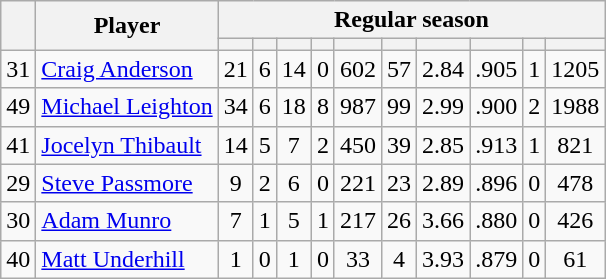<table class="wikitable plainrowheaders" style="text-align:center;">
<tr>
<th scope="col" rowspan="2"></th>
<th scope="col" rowspan="2">Player</th>
<th scope=colgroup colspan=10>Regular season</th>
</tr>
<tr>
<th scope="col"></th>
<th scope="col"></th>
<th scope="col"></th>
<th scope="col"></th>
<th scope="col"></th>
<th scope="col"></th>
<th scope="col"></th>
<th scope="col"></th>
<th scope="col"></th>
<th scope="col"></th>
</tr>
<tr>
<td scope="row">31</td>
<td align="left"><a href='#'>Craig Anderson</a></td>
<td>21</td>
<td>6</td>
<td>14</td>
<td>0</td>
<td>602</td>
<td>57</td>
<td>2.84</td>
<td>.905</td>
<td>1</td>
<td>1205</td>
</tr>
<tr>
<td scope="row">49</td>
<td align="left"><a href='#'>Michael Leighton</a></td>
<td>34</td>
<td>6</td>
<td>18</td>
<td>8</td>
<td>987</td>
<td>99</td>
<td>2.99</td>
<td>.900</td>
<td>2</td>
<td>1988</td>
</tr>
<tr>
<td scope="row">41</td>
<td align="left"><a href='#'>Jocelyn Thibault</a></td>
<td>14</td>
<td>5</td>
<td>7</td>
<td>2</td>
<td>450</td>
<td>39</td>
<td>2.85</td>
<td>.913</td>
<td>1</td>
<td>821</td>
</tr>
<tr>
<td scope="row">29</td>
<td align="left"><a href='#'>Steve Passmore</a></td>
<td>9</td>
<td>2</td>
<td>6</td>
<td>0</td>
<td>221</td>
<td>23</td>
<td>2.89</td>
<td>.896</td>
<td>0</td>
<td>478</td>
</tr>
<tr>
<td scope="row">30</td>
<td align="left"><a href='#'>Adam Munro</a></td>
<td>7</td>
<td>1</td>
<td>5</td>
<td>1</td>
<td>217</td>
<td>26</td>
<td>3.66</td>
<td>.880</td>
<td>0</td>
<td>426</td>
</tr>
<tr>
<td scope="row">40</td>
<td align="left"><a href='#'>Matt Underhill</a></td>
<td>1</td>
<td>0</td>
<td>1</td>
<td>0</td>
<td>33</td>
<td>4</td>
<td>3.93</td>
<td>.879</td>
<td>0</td>
<td>61</td>
</tr>
</table>
